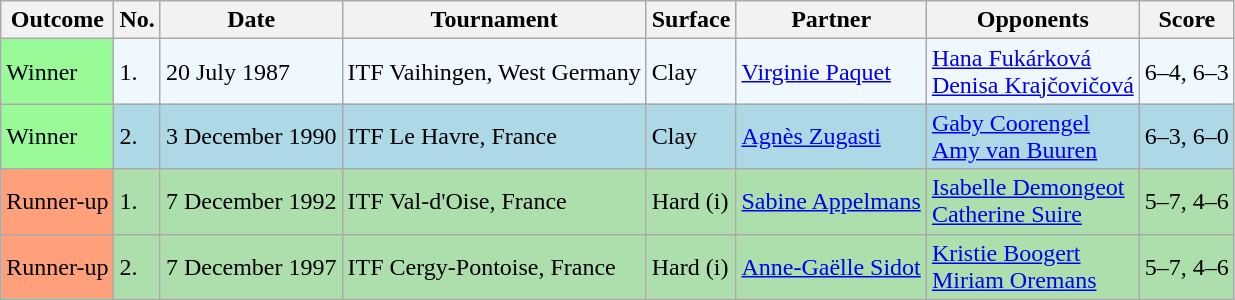<table class="wikitable">
<tr>
<th>Outcome</th>
<th>No.</th>
<th>Date</th>
<th>Tournament</th>
<th>Surface</th>
<th>Partner</th>
<th>Opponents</th>
<th>Score</th>
</tr>
<tr bgcolor=f0f8ff>
<td style="background:#98fb98;">Winner</td>
<td>1.</td>
<td>20 July 1987</td>
<td>ITF Vaihingen, West Germany</td>
<td>Clay</td>
<td> <a href='#'>Virginie Paquet</a></td>
<td> <a href='#'>Hana Fukárková</a> <br>  <a href='#'>Denisa Krajčovičová</a></td>
<td>6–4, 6–3</td>
</tr>
<tr style="background:lightblue;">
<td bgcolor="98FB98">Winner</td>
<td>2.</td>
<td>3 December 1990</td>
<td>ITF Le Havre, France</td>
<td>Clay</td>
<td> <a href='#'>Agnès Zugasti</a></td>
<td> <a href='#'>Gaby Coorengel</a> <br>  <a href='#'>Amy van Buuren</a></td>
<td>6–3, 6–0</td>
</tr>
<tr style="background:#addfad;">
<td style="background:#ffa07a;">Runner-up</td>
<td>1.</td>
<td>7 December 1992</td>
<td>ITF Val-d'Oise, France</td>
<td>Hard (i)</td>
<td> <a href='#'>Sabine Appelmans</a></td>
<td> <a href='#'>Isabelle Demongeot</a> <br>  <a href='#'>Catherine Suire</a></td>
<td>5–7, 4–6</td>
</tr>
<tr style="background:#addfad;">
<td bgcolor="FFA07A">Runner-up</td>
<td>2.</td>
<td>7 December 1997</td>
<td>ITF Cergy-Pontoise, France</td>
<td>Hard (i)</td>
<td> <a href='#'>Anne-Gaëlle Sidot</a></td>
<td> <a href='#'>Kristie Boogert</a> <br>  <a href='#'>Miriam Oremans</a></td>
<td>5–7, 4–6</td>
</tr>
</table>
